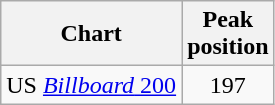<table class="wikitable sortable">
<tr>
<th scope="col">Chart</th>
<th scope="col">Peak<br>position</th>
</tr>
<tr>
<td>US <a href='#'><em>Billboard</em> 200</a></td>
<td style="text-align:center;">197</td>
</tr>
</table>
